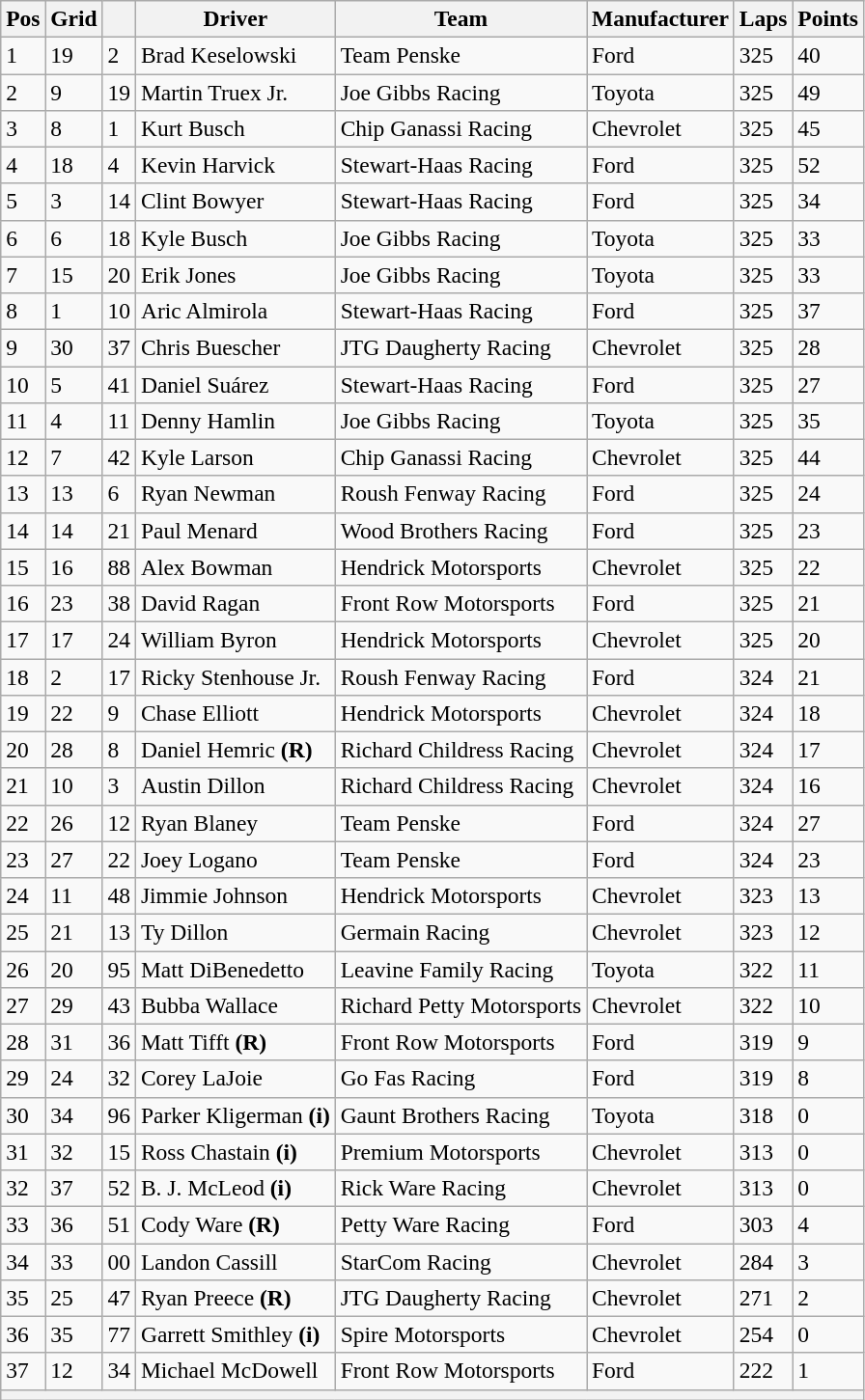<table class="wikitable" style="font-size:98%">
<tr>
<th>Pos</th>
<th>Grid</th>
<th></th>
<th>Driver</th>
<th>Team</th>
<th>Manufacturer</th>
<th>Laps</th>
<th>Points</th>
</tr>
<tr>
<td>1</td>
<td>19</td>
<td>2</td>
<td>Brad Keselowski</td>
<td>Team Penske</td>
<td>Ford</td>
<td>325</td>
<td>40</td>
</tr>
<tr>
<td>2</td>
<td>9</td>
<td>19</td>
<td>Martin Truex Jr.</td>
<td>Joe Gibbs Racing</td>
<td>Toyota</td>
<td>325</td>
<td>49</td>
</tr>
<tr>
<td>3</td>
<td>8</td>
<td>1</td>
<td>Kurt Busch</td>
<td>Chip Ganassi Racing</td>
<td>Chevrolet</td>
<td>325</td>
<td>45</td>
</tr>
<tr>
<td>4</td>
<td>18</td>
<td>4</td>
<td>Kevin Harvick</td>
<td>Stewart-Haas Racing</td>
<td>Ford</td>
<td>325</td>
<td>52</td>
</tr>
<tr>
<td>5</td>
<td>3</td>
<td>14</td>
<td>Clint Bowyer</td>
<td>Stewart-Haas Racing</td>
<td>Ford</td>
<td>325</td>
<td>34</td>
</tr>
<tr>
<td>6</td>
<td>6</td>
<td>18</td>
<td>Kyle Busch</td>
<td>Joe Gibbs Racing</td>
<td>Toyota</td>
<td>325</td>
<td>33</td>
</tr>
<tr>
<td>7</td>
<td>15</td>
<td>20</td>
<td>Erik Jones</td>
<td>Joe Gibbs Racing</td>
<td>Toyota</td>
<td>325</td>
<td>33</td>
</tr>
<tr>
<td>8</td>
<td>1</td>
<td>10</td>
<td>Aric Almirola</td>
<td>Stewart-Haas Racing</td>
<td>Ford</td>
<td>325</td>
<td>37</td>
</tr>
<tr>
<td>9</td>
<td>30</td>
<td>37</td>
<td>Chris Buescher</td>
<td>JTG Daugherty Racing</td>
<td>Chevrolet</td>
<td>325</td>
<td>28</td>
</tr>
<tr>
<td>10</td>
<td>5</td>
<td>41</td>
<td>Daniel Suárez</td>
<td>Stewart-Haas Racing</td>
<td>Ford</td>
<td>325</td>
<td>27</td>
</tr>
<tr>
<td>11</td>
<td>4</td>
<td>11</td>
<td>Denny Hamlin</td>
<td>Joe Gibbs Racing</td>
<td>Toyota</td>
<td>325</td>
<td>35</td>
</tr>
<tr>
<td>12</td>
<td>7</td>
<td>42</td>
<td>Kyle Larson</td>
<td>Chip Ganassi Racing</td>
<td>Chevrolet</td>
<td>325</td>
<td>44</td>
</tr>
<tr>
<td>13</td>
<td>13</td>
<td>6</td>
<td>Ryan Newman</td>
<td>Roush Fenway Racing</td>
<td>Ford</td>
<td>325</td>
<td>24</td>
</tr>
<tr>
<td>14</td>
<td>14</td>
<td>21</td>
<td>Paul Menard</td>
<td>Wood Brothers Racing</td>
<td>Ford</td>
<td>325</td>
<td>23</td>
</tr>
<tr>
<td>15</td>
<td>16</td>
<td>88</td>
<td>Alex Bowman</td>
<td>Hendrick Motorsports</td>
<td>Chevrolet</td>
<td>325</td>
<td>22</td>
</tr>
<tr>
<td>16</td>
<td>23</td>
<td>38</td>
<td>David Ragan</td>
<td>Front Row Motorsports</td>
<td>Ford</td>
<td>325</td>
<td>21</td>
</tr>
<tr>
<td>17</td>
<td>17</td>
<td>24</td>
<td>William Byron</td>
<td>Hendrick Motorsports</td>
<td>Chevrolet</td>
<td>325</td>
<td>20</td>
</tr>
<tr>
<td>18</td>
<td>2</td>
<td>17</td>
<td>Ricky Stenhouse Jr.</td>
<td>Roush Fenway Racing</td>
<td>Ford</td>
<td>324</td>
<td>21</td>
</tr>
<tr>
<td>19</td>
<td>22</td>
<td>9</td>
<td>Chase Elliott</td>
<td>Hendrick Motorsports</td>
<td>Chevrolet</td>
<td>324</td>
<td>18</td>
</tr>
<tr>
<td>20</td>
<td>28</td>
<td>8</td>
<td>Daniel Hemric <strong>(R)</strong></td>
<td>Richard Childress Racing</td>
<td>Chevrolet</td>
<td>324</td>
<td>17</td>
</tr>
<tr>
<td>21</td>
<td>10</td>
<td>3</td>
<td>Austin Dillon</td>
<td>Richard Childress Racing</td>
<td>Chevrolet</td>
<td>324</td>
<td>16</td>
</tr>
<tr>
<td>22</td>
<td>26</td>
<td>12</td>
<td>Ryan Blaney</td>
<td>Team Penske</td>
<td>Ford</td>
<td>324</td>
<td>27</td>
</tr>
<tr>
<td>23</td>
<td>27</td>
<td>22</td>
<td>Joey Logano</td>
<td>Team Penske</td>
<td>Ford</td>
<td>324</td>
<td>23</td>
</tr>
<tr>
<td>24</td>
<td>11</td>
<td>48</td>
<td>Jimmie Johnson</td>
<td>Hendrick Motorsports</td>
<td>Chevrolet</td>
<td>323</td>
<td>13</td>
</tr>
<tr>
<td>25</td>
<td>21</td>
<td>13</td>
<td>Ty Dillon</td>
<td>Germain Racing</td>
<td>Chevrolet</td>
<td>323</td>
<td>12</td>
</tr>
<tr>
<td>26</td>
<td>20</td>
<td>95</td>
<td>Matt DiBenedetto</td>
<td>Leavine Family Racing</td>
<td>Toyota</td>
<td>322</td>
<td>11</td>
</tr>
<tr>
<td>27</td>
<td>29</td>
<td>43</td>
<td>Bubba Wallace</td>
<td>Richard Petty Motorsports</td>
<td>Chevrolet</td>
<td>322</td>
<td>10</td>
</tr>
<tr>
<td>28</td>
<td>31</td>
<td>36</td>
<td>Matt Tifft <strong>(R)</strong></td>
<td>Front Row Motorsports</td>
<td>Ford</td>
<td>319</td>
<td>9</td>
</tr>
<tr>
<td>29</td>
<td>24</td>
<td>32</td>
<td>Corey LaJoie</td>
<td>Go Fas Racing</td>
<td>Ford</td>
<td>319</td>
<td>8</td>
</tr>
<tr>
<td>30</td>
<td>34</td>
<td>96</td>
<td>Parker Kligerman <strong>(i)</strong></td>
<td>Gaunt Brothers Racing</td>
<td>Toyota</td>
<td>318</td>
<td>0</td>
</tr>
<tr>
<td>31</td>
<td>32</td>
<td>15</td>
<td>Ross Chastain <strong>(i)</strong></td>
<td>Premium Motorsports</td>
<td>Chevrolet</td>
<td>313</td>
<td>0</td>
</tr>
<tr>
<td>32</td>
<td>37</td>
<td>52</td>
<td>B. J. McLeod <strong>(i)</strong></td>
<td>Rick Ware Racing</td>
<td>Chevrolet</td>
<td>313</td>
<td>0</td>
</tr>
<tr>
<td>33</td>
<td>36</td>
<td>51</td>
<td>Cody Ware <strong>(R)</strong></td>
<td>Petty Ware Racing</td>
<td>Ford</td>
<td>303</td>
<td>4</td>
</tr>
<tr>
<td>34</td>
<td>33</td>
<td>00</td>
<td>Landon Cassill</td>
<td>StarCom Racing</td>
<td>Chevrolet</td>
<td>284</td>
<td>3</td>
</tr>
<tr>
<td>35</td>
<td>25</td>
<td>47</td>
<td>Ryan Preece <strong>(R)</strong></td>
<td>JTG Daugherty Racing</td>
<td>Chevrolet</td>
<td>271</td>
<td>2</td>
</tr>
<tr>
<td>36</td>
<td>35</td>
<td>77</td>
<td>Garrett Smithley <strong>(i)</strong></td>
<td>Spire Motorsports</td>
<td>Chevrolet</td>
<td>254</td>
<td>0</td>
</tr>
<tr>
<td>37</td>
<td>12</td>
<td>34</td>
<td>Michael McDowell</td>
<td>Front Row Motorsports</td>
<td>Ford</td>
<td>222</td>
<td>1</td>
</tr>
<tr>
<th colspan="8"></th>
</tr>
</table>
